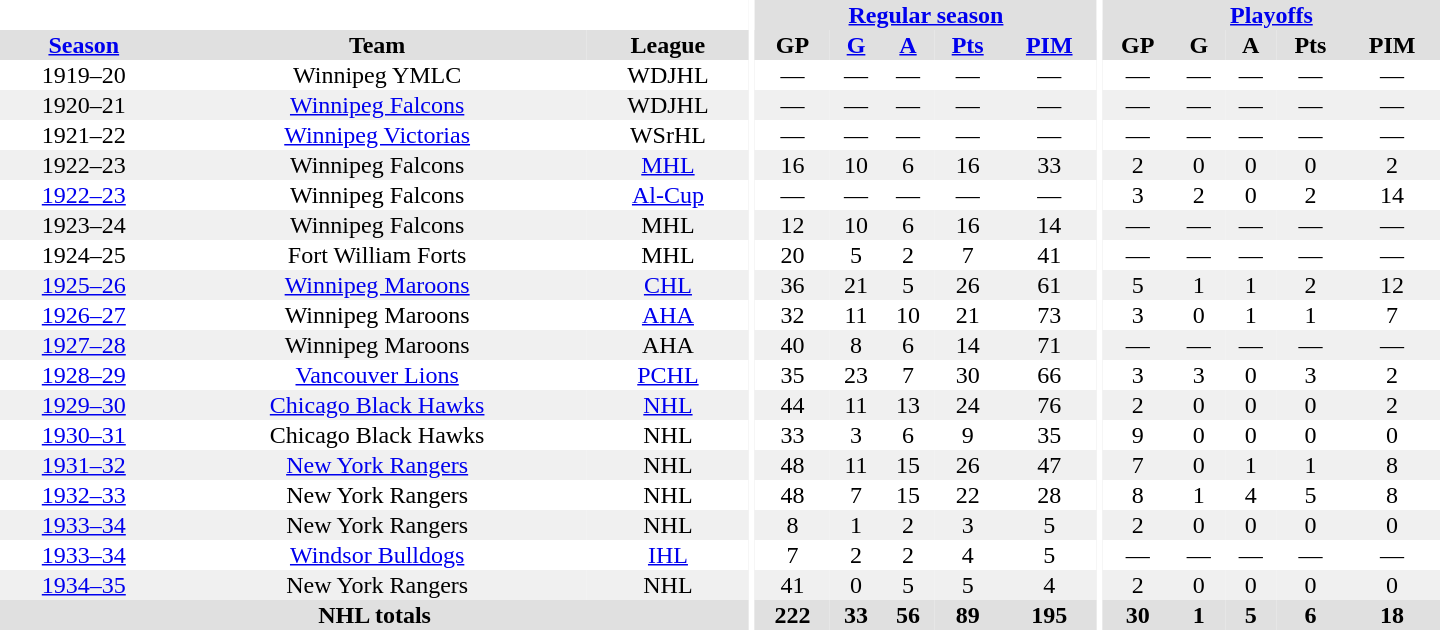<table border="0" cellpadding="1" cellspacing="0" style="text-align:center; width:60em">
<tr bgcolor="#e0e0e0">
<th colspan="3" bgcolor="#ffffff"></th>
<th rowspan="100" bgcolor="#ffffff"></th>
<th colspan="5"><a href='#'>Regular season</a></th>
<th rowspan="100" bgcolor="#ffffff"></th>
<th colspan="5"><a href='#'>Playoffs</a></th>
</tr>
<tr bgcolor="#e0e0e0">
<th><a href='#'>Season</a></th>
<th>Team</th>
<th>League</th>
<th>GP</th>
<th><a href='#'>G</a></th>
<th><a href='#'>A</a></th>
<th><a href='#'>Pts</a></th>
<th><a href='#'>PIM</a></th>
<th>GP</th>
<th>G</th>
<th>A</th>
<th>Pts</th>
<th>PIM</th>
</tr>
<tr>
<td>1919–20</td>
<td>Winnipeg YMLC</td>
<td>WDJHL</td>
<td>—</td>
<td>—</td>
<td>—</td>
<td>—</td>
<td>—</td>
<td>—</td>
<td>—</td>
<td>—</td>
<td>—</td>
<td>—</td>
</tr>
<tr bgcolor="#f0f0f0">
<td>1920–21</td>
<td><a href='#'>Winnipeg Falcons</a></td>
<td>WDJHL</td>
<td>—</td>
<td>—</td>
<td>—</td>
<td>—</td>
<td>—</td>
<td>—</td>
<td>—</td>
<td>—</td>
<td>—</td>
<td>—</td>
</tr>
<tr>
<td>1921–22</td>
<td><a href='#'>Winnipeg Victorias</a></td>
<td>WSrHL</td>
<td>—</td>
<td>—</td>
<td>—</td>
<td>—</td>
<td>—</td>
<td>—</td>
<td>—</td>
<td>—</td>
<td>—</td>
<td>—</td>
</tr>
<tr bgcolor="#f0f0f0">
<td>1922–23</td>
<td>Winnipeg Falcons</td>
<td><a href='#'>MHL</a></td>
<td>16</td>
<td>10</td>
<td>6</td>
<td>16</td>
<td>33</td>
<td>2</td>
<td>0</td>
<td>0</td>
<td>0</td>
<td>2</td>
</tr>
<tr>
<td><a href='#'>1922–23</a></td>
<td>Winnipeg Falcons</td>
<td><a href='#'>Al-Cup</a></td>
<td>—</td>
<td>—</td>
<td>—</td>
<td>—</td>
<td>—</td>
<td>3</td>
<td>2</td>
<td>0</td>
<td>2</td>
<td>14</td>
</tr>
<tr bgcolor="#f0f0f0">
<td>1923–24</td>
<td>Winnipeg Falcons</td>
<td>MHL</td>
<td>12</td>
<td>10</td>
<td>6</td>
<td>16</td>
<td>14</td>
<td>—</td>
<td>—</td>
<td>—</td>
<td>—</td>
<td>—</td>
</tr>
<tr>
<td>1924–25</td>
<td>Fort William Forts</td>
<td>MHL</td>
<td>20</td>
<td>5</td>
<td>2</td>
<td>7</td>
<td>41</td>
<td>—</td>
<td>—</td>
<td>—</td>
<td>—</td>
<td>—</td>
</tr>
<tr bgcolor="#f0f0f0">
<td><a href='#'>1925–26</a></td>
<td><a href='#'>Winnipeg Maroons</a></td>
<td><a href='#'>CHL</a></td>
<td>36</td>
<td>21</td>
<td>5</td>
<td>26</td>
<td>61</td>
<td>5</td>
<td>1</td>
<td>1</td>
<td>2</td>
<td>12</td>
</tr>
<tr>
<td><a href='#'>1926–27</a></td>
<td>Winnipeg Maroons</td>
<td><a href='#'>AHA</a></td>
<td>32</td>
<td>11</td>
<td>10</td>
<td>21</td>
<td>73</td>
<td>3</td>
<td>0</td>
<td>1</td>
<td>1</td>
<td>7</td>
</tr>
<tr bgcolor="#f0f0f0">
<td><a href='#'>1927–28</a></td>
<td>Winnipeg Maroons</td>
<td>AHA</td>
<td>40</td>
<td>8</td>
<td>6</td>
<td>14</td>
<td>71</td>
<td>—</td>
<td>—</td>
<td>—</td>
<td>—</td>
<td>—</td>
</tr>
<tr>
<td><a href='#'>1928–29</a></td>
<td><a href='#'>Vancouver Lions</a></td>
<td><a href='#'>PCHL</a></td>
<td>35</td>
<td>23</td>
<td>7</td>
<td>30</td>
<td>66</td>
<td>3</td>
<td>3</td>
<td>0</td>
<td>3</td>
<td>2</td>
</tr>
<tr bgcolor="#f0f0f0">
<td><a href='#'>1929–30</a></td>
<td><a href='#'>Chicago Black Hawks</a></td>
<td><a href='#'>NHL</a></td>
<td>44</td>
<td>11</td>
<td>13</td>
<td>24</td>
<td>76</td>
<td>2</td>
<td>0</td>
<td>0</td>
<td>0</td>
<td>2</td>
</tr>
<tr>
<td><a href='#'>1930–31</a></td>
<td>Chicago Black Hawks</td>
<td>NHL</td>
<td>33</td>
<td>3</td>
<td>6</td>
<td>9</td>
<td>35</td>
<td>9</td>
<td>0</td>
<td>0</td>
<td>0</td>
<td>0</td>
</tr>
<tr bgcolor="#f0f0f0">
<td><a href='#'>1931–32</a></td>
<td><a href='#'>New York Rangers</a></td>
<td>NHL</td>
<td>48</td>
<td>11</td>
<td>15</td>
<td>26</td>
<td>47</td>
<td>7</td>
<td>0</td>
<td>1</td>
<td>1</td>
<td>8</td>
</tr>
<tr>
<td><a href='#'>1932–33</a></td>
<td>New York Rangers</td>
<td>NHL</td>
<td>48</td>
<td>7</td>
<td>15</td>
<td>22</td>
<td>28</td>
<td>8</td>
<td>1</td>
<td>4</td>
<td>5</td>
<td>8</td>
</tr>
<tr bgcolor="#f0f0f0">
<td><a href='#'>1933–34</a></td>
<td>New York Rangers</td>
<td>NHL</td>
<td>8</td>
<td>1</td>
<td>2</td>
<td>3</td>
<td>5</td>
<td>2</td>
<td>0</td>
<td>0</td>
<td>0</td>
<td>0</td>
</tr>
<tr>
<td><a href='#'>1933–34</a></td>
<td><a href='#'>Windsor Bulldogs</a></td>
<td><a href='#'>IHL</a></td>
<td>7</td>
<td>2</td>
<td>2</td>
<td>4</td>
<td>5</td>
<td>—</td>
<td>—</td>
<td>—</td>
<td>—</td>
<td>—</td>
</tr>
<tr bgcolor="#f0f0f0">
<td><a href='#'>1934–35</a></td>
<td>New York Rangers</td>
<td>NHL</td>
<td>41</td>
<td>0</td>
<td>5</td>
<td>5</td>
<td>4</td>
<td>2</td>
<td>0</td>
<td>0</td>
<td>0</td>
<td>0</td>
</tr>
<tr bgcolor="#e0e0e0">
<th colspan="3">NHL totals</th>
<th>222</th>
<th>33</th>
<th>56</th>
<th>89</th>
<th>195</th>
<th>30</th>
<th>1</th>
<th>5</th>
<th>6</th>
<th>18</th>
</tr>
</table>
